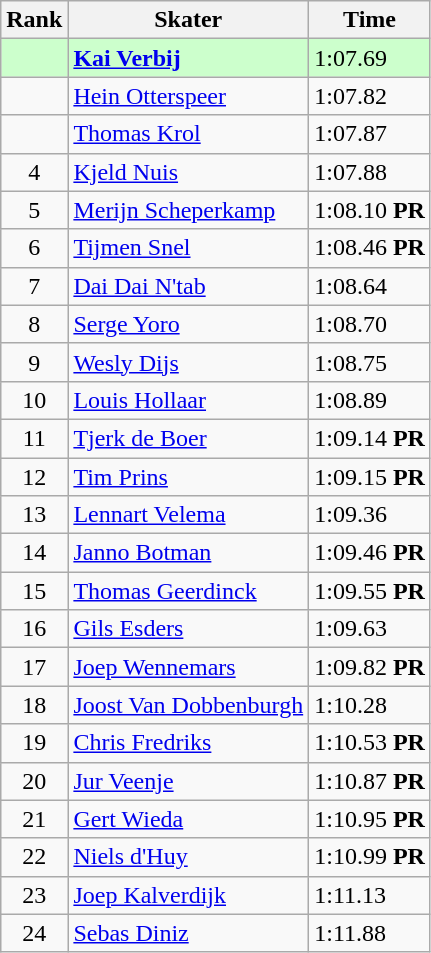<table class="wikitable">
<tr>
<th>Rank</th>
<th>Skater</th>
<th>Time</th>
</tr>
<tr bgcolor=ccffcc>
<td style="text-align:center"></td>
<td><strong><a href='#'>Kai Verbij</a></strong></td>
<td>1:07.69</td>
</tr>
<tr>
<td style="text-align:center"></td>
<td><a href='#'>Hein Otterspeer</a></td>
<td>1:07.82</td>
</tr>
<tr>
<td style="text-align:center"></td>
<td><a href='#'>Thomas Krol</a></td>
<td>1:07.87</td>
</tr>
<tr>
<td style="text-align:center">4</td>
<td><a href='#'>Kjeld Nuis</a></td>
<td>1:07.88</td>
</tr>
<tr>
<td style="text-align:center">5</td>
<td><a href='#'>Merijn Scheperkamp</a></td>
<td>1:08.10 <strong>PR</strong></td>
</tr>
<tr>
<td style="text-align:center">6</td>
<td><a href='#'>Tijmen Snel</a></td>
<td>1:08.46 <strong>PR</strong></td>
</tr>
<tr>
<td style="text-align:center">7</td>
<td><a href='#'>Dai Dai N'tab</a></td>
<td>1:08.64</td>
</tr>
<tr>
<td style="text-align:center">8</td>
<td><a href='#'>Serge Yoro</a></td>
<td>1:08.70</td>
</tr>
<tr>
<td style="text-align:center">9</td>
<td><a href='#'>Wesly Dijs</a></td>
<td>1:08.75</td>
</tr>
<tr>
<td style="text-align:center">10</td>
<td><a href='#'>Louis Hollaar</a></td>
<td>1:08.89</td>
</tr>
<tr>
<td style="text-align:center">11</td>
<td><a href='#'>Tjerk de Boer</a></td>
<td>1:09.14 <strong>PR</strong></td>
</tr>
<tr>
<td style="text-align:center">12</td>
<td><a href='#'>Tim Prins</a></td>
<td>1:09.15 <strong>PR</strong></td>
</tr>
<tr>
<td style="text-align:center">13</td>
<td><a href='#'>Lennart Velema</a></td>
<td>1:09.36</td>
</tr>
<tr>
<td style="text-align:center">14</td>
<td><a href='#'>Janno Botman</a></td>
<td>1:09.46 <strong>PR</strong></td>
</tr>
<tr>
<td style="text-align:center">15</td>
<td><a href='#'>Thomas Geerdinck</a></td>
<td>1:09.55 <strong>PR</strong></td>
</tr>
<tr>
<td style="text-align:center">16</td>
<td><a href='#'>Gils Esders</a></td>
<td>1:09.63</td>
</tr>
<tr>
<td style="text-align:center">17</td>
<td><a href='#'>Joep Wennemars</a></td>
<td>1:09.82 <strong>PR</strong></td>
</tr>
<tr>
<td style="text-align:center">18</td>
<td><a href='#'>Joost Van Dobbenburgh</a></td>
<td>1:10.28</td>
</tr>
<tr>
<td style="text-align:center">19</td>
<td><a href='#'>Chris Fredriks</a></td>
<td>1:10.53 <strong>PR</strong></td>
</tr>
<tr>
<td style="text-align:center">20</td>
<td><a href='#'>Jur Veenje</a></td>
<td>1:10.87 <strong>PR</strong></td>
</tr>
<tr>
<td style="text-align:center">21</td>
<td><a href='#'>Gert Wieda</a></td>
<td>1:10.95 <strong>PR</strong></td>
</tr>
<tr>
<td style="text-align:center">22</td>
<td><a href='#'>Niels d'Huy</a></td>
<td>1:10.99 <strong>PR</strong></td>
</tr>
<tr>
<td style="text-align:center">23</td>
<td><a href='#'>Joep Kalverdijk</a></td>
<td>1:11.13</td>
</tr>
<tr>
<td style="text-align:center">24</td>
<td><a href='#'>Sebas Diniz</a></td>
<td>1:11.88</td>
</tr>
</table>
